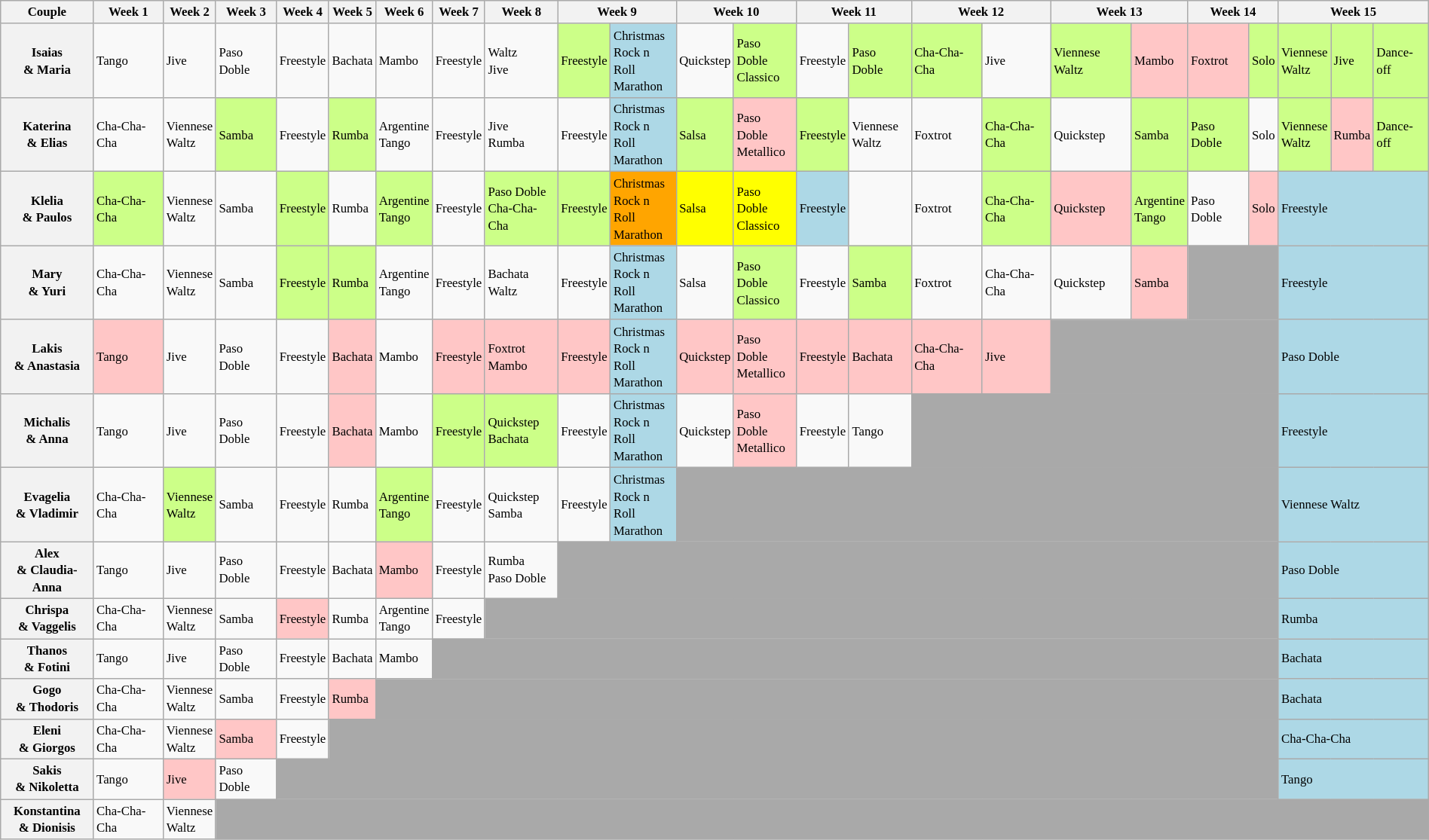<table class="wikitable" style="text-align:left; font-size:70%; line-height:15px;" width="100%">
<tr>
<th>Couple</th>
<th>Week 1</th>
<th>Week 2</th>
<th>Week 3</th>
<th>Week 4</th>
<th>Week 5</th>
<th>Week 6</th>
<th>Week 7</th>
<th>Week 8</th>
<th colspan=2>Week 9</th>
<th colspan=2>Week 10</th>
<th colspan=2>Week 11</th>
<th colspan=2>Week 12</th>
<th colspan=2>Week 13</th>
<th colspan=2>Week 14</th>
<th colspan=3>Week 15</th>
</tr>
<tr>
<th>Isaias<br>& Maria</th>
<td>Tango</td>
<td>Jive</td>
<td>Paso Doble</td>
<td>Freestyle</td>
<td>Bachata</td>
<td>Mambo</td>
<td>Freestyle</td>
<td>Waltz<br>Jive</td>
<td style="background:#ccff88;">Freestyle</td>
<td style="background:lightblue">Christmas<br>Rock n Roll<br>Marathon</td>
<td>Quickstep</td>
<td style="background:#ccff88;">Paso Doble<br>Classico</td>
<td>Freestyle</td>
<td style="background:#ccff88;">Paso Doble</td>
<td style="background:#ccff88;">Cha-Cha-Cha</td>
<td>Jive</td>
<td style="background:#ccff88;">Viennese Waltz</td>
<td style="background:#ffc6c6;">Mambo</td>
<td style="background:#ffc6c6;">Foxtrot</td>
<td style="background:#ccff88;">Solo</td>
<td style="background:#ccff88;">Viennese<br>Waltz</td>
<td style="background:#ccff88;">Jive</td>
<td style="background:#ccff88;">Dance-off</td>
</tr>
<tr>
<th>Katerina<br>& Elias</th>
<td>Cha-Cha-Cha</td>
<td>Viennese<br>Waltz</td>
<td style="background:#ccff88;">Samba</td>
<td>Freestyle</td>
<td style="background:#ccff88;">Rumba</td>
<td>Argentine<br>Tango</td>
<td>Freestyle</td>
<td>Jive<br>Rumba</td>
<td>Freestyle</td>
<td style="background:lightblue">Christmas<br>Rock n Roll<br>Marathon</td>
<td style="background:#ccff88;">Salsa</td>
<td style="background:#ffc6c6;">Paso Doble<br>Metallico</td>
<td style="background:#ccff88;">Freestyle</td>
<td>Viennese<br>Waltz</td>
<td>Foxtrot</td>
<td style="background:#ccff88;">Cha-Cha-Cha</td>
<td>Quickstep</td>
<td style="background:#ccff88;">Samba</td>
<td style="background:#ccff88;">Paso Doble</td>
<td>Solo</td>
<td style="background:#ccff88;">Viennese<br>Waltz</td>
<td style="background:#ffc6c6;">Rumba</td>
<td style="background:#ccff88;">Dance-off</td>
</tr>
<tr>
<th>Klelia<br>& Paulos</th>
<td style="background:#ccff88;">Cha-Cha-Cha</td>
<td>Viennese<br>Waltz</td>
<td>Samba</td>
<td style="background:#ccff88;">Freestyle</td>
<td>Rumba</td>
<td style="background:#ccff88;">Argentine<br>Tango</td>
<td>Freestyle</td>
<td style="background:#ccff88;">Paso Doble<br>Cha-Cha-Cha</td>
<td style="background:#ccff88;">Freestyle</td>
<td style="background:orange">Christmas<br>Rock n Roll<br>Marathon</td>
<td style="background:yellow">Salsa</td>
<td style="background:yellow">Paso Doble<br>Classico</td>
<td style="background:lightblue">Freestyle</td>
<td></td>
<td>Foxtrot</td>
<td style="background:#ccff88;">Cha-Cha-Cha</td>
<td style="background:#ffc6c6;">Quickstep</td>
<td style="background:#ccff88;">Argentine<br>Tango</td>
<td>Paso Doble</td>
<td style="background:#ffc6c6;">Solo</td>
<td style="background:lightblue;" colspan="3">Freestyle</td>
</tr>
<tr>
<th>Mary<br>& Yuri</th>
<td>Cha-Cha-Cha</td>
<td>Viennese<br>Waltz</td>
<td>Samba</td>
<td style="background:#ccff88;">Freestyle</td>
<td style="background:#ccff88;">Rumba</td>
<td>Argentine<br>Tango</td>
<td>Freestyle</td>
<td>Bachata<br>Waltz</td>
<td>Freestyle</td>
<td style="background:lightblue">Christmas<br>Rock n Roll<br>Marathon</td>
<td>Salsa</td>
<td style="background:#ccff88;">Paso Doble<br>Classico</td>
<td>Freestyle</td>
<td style="background:#ccff88;">Samba</td>
<td>Foxtrot</td>
<td>Cha-Cha-Cha</td>
<td>Quickstep</td>
<td style="background:#ffc6c6;">Samba</td>
<td style="background:darkgrey;" colspan="2"></td>
<td style="background:lightblue;" colspan="3">Freestyle</td>
</tr>
<tr>
<th>Lakis<br>& Anastasia</th>
<td style="background:#ffc6c6;">Tango</td>
<td>Jive</td>
<td>Paso Doble</td>
<td>Freestyle</td>
<td style="background:#ffc6c6;">Bachata</td>
<td>Mambo</td>
<td style="background:#ffc6c6;">Freestyle</td>
<td style="background:#ffc6c6;">Foxtrot<br>Mambo</td>
<td style="background:#ffc6c6;">Freestyle</td>
<td style="background:lightblue">Christmas<br>Rock n Roll<br>Marathon</td>
<td style="background:#ffc6c6;">Quickstep</td>
<td style="background:#ffc6c6;">Paso Doble<br>Metallico</td>
<td style="background:#ffc6c6;">Freestyle</td>
<td style="background:#ffc6c6;">Bachata</td>
<td style="background:#ffc6c6;">Cha-Cha-Cha</td>
<td style="background:#ffc6c6;">Jive</td>
<td style="background:darkgrey;" colspan="4"></td>
<td style="background:lightblue;" colspan="3">Paso Doble</td>
</tr>
<tr>
<th>Michalis<br>& Anna</th>
<td>Tango</td>
<td>Jive</td>
<td>Paso Doble</td>
<td>Freestyle</td>
<td style="background:#ffc6c6;">Bachata</td>
<td>Mambo</td>
<td style="background:#ccff88;">Freestyle</td>
<td style="background:#ccff88;">Quickstep<br>Bachata</td>
<td>Freestyle</td>
<td style="background:lightblue">Christmas<br>Rock n Roll<br>Marathon</td>
<td>Quickstep</td>
<td style="background:#ffc6c6;">Paso Doble<br>Metallico</td>
<td>Freestyle</td>
<td>Tango</td>
<td style="background:darkgrey;" colspan="6"></td>
<td style="background:lightblue;" colspan="3">Freestyle</td>
</tr>
<tr>
<th>Evagelia<br>& Vladimir</th>
<td>Cha-Cha-Cha</td>
<td style="background:#ccff88;">Viennese<br>Waltz</td>
<td>Samba</td>
<td>Freestyle</td>
<td>Rumba</td>
<td style="background:#ccff88;">Argentine<br>Tango</td>
<td>Freestyle</td>
<td>Quickstep<br>Samba</td>
<td>Freestyle</td>
<td style="background:lightblue">Christmas<br>Rock n Roll<br>Marathon</td>
<td style="background:darkgrey;" colspan="10"></td>
<td style="background:lightblue;" colspan="3">Viennese Waltz</td>
</tr>
<tr>
<th>Alex<br>& Claudia-Anna</th>
<td>Tango</td>
<td>Jive</td>
<td>Paso Doble</td>
<td>Freestyle</td>
<td>Bachata</td>
<td style="background:#ffc6c6;">Mambo</td>
<td>Freestyle</td>
<td>Rumba<br>Paso Doble</td>
<td style="background:darkgrey;" colspan="12"></td>
<td style="background:lightblue;" colspan="3">Paso Doble</td>
</tr>
<tr>
<th>Chrispa<br>& Vaggelis</th>
<td>Cha-Cha-Cha</td>
<td>Viennese<br>Waltz</td>
<td>Samba</td>
<td style="background:#ffc6c6;">Freestyle</td>
<td>Rumba</td>
<td>Argentine<br>Tango</td>
<td>Freestyle</td>
<td style="background:darkgrey;" colspan="13"></td>
<td style="background:lightblue;" colspan="3">Rumba</td>
</tr>
<tr>
<th>Thanos<br>& Fotini</th>
<td>Tango</td>
<td>Jive</td>
<td>Paso Doble</td>
<td>Freestyle</td>
<td>Bachata</td>
<td>Mambo</td>
<td style="background:darkgrey;" colspan="14"></td>
<td style="background:lightblue;" colspan="3">Bachata</td>
</tr>
<tr>
<th>Gogo<br>& Thodoris</th>
<td>Cha-Cha-Cha</td>
<td>Viennese<br>Waltz</td>
<td>Samba</td>
<td>Freestyle</td>
<td style="background:#ffc6c6;">Rumba</td>
<td style="background:darkgrey;" colspan="15"></td>
<td style="background:lightblue;" colspan="3">Bachata</td>
</tr>
<tr>
<th>Eleni<br>& Giorgos</th>
<td>Cha-Cha-Cha</td>
<td>Viennese<br>Waltz</td>
<td style="background:#ffc6c6;">Samba</td>
<td>Freestyle</td>
<td style="background:darkgrey;" colspan="16"></td>
<td style="background:lightblue;" colspan="3">Cha-Cha-Cha</td>
</tr>
<tr>
<th>Sakis<br>& Nikoletta</th>
<td>Tango</td>
<td style="background:#ffc6c6;">Jive</td>
<td>Paso Doble</td>
<td style="background:darkgrey;" colspan="17"></td>
<td style="background:lightblue;" colspan="3">Tango</td>
</tr>
<tr>
<th>Konstantina<br>& Dionisis</th>
<td>Cha-Cha-Cha</td>
<td>Viennese<br>Waltz</td>
<td style="background:darkgrey;" colspan="21"></td>
</tr>
</table>
